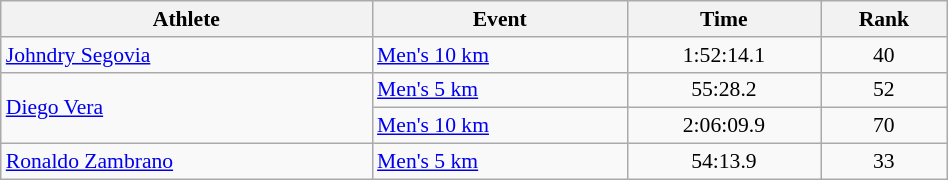<table class="wikitable" style="text-align:center; font-size:90%; width:50%;">
<tr>
<th>Athlete</th>
<th>Event</th>
<th>Time</th>
<th>Rank</th>
</tr>
<tr>
<td align=left><a href='#'>Johndry Segovia</a></td>
<td align=left><a href='#'>Men's 10 km</a></td>
<td>1:52:14.1</td>
<td>40</td>
</tr>
<tr>
<td align=left rowspan=2><a href='#'>Diego Vera</a></td>
<td align=left><a href='#'>Men's 5 km</a></td>
<td>55:28.2</td>
<td>52</td>
</tr>
<tr>
<td align=left><a href='#'>Men's 10 km</a></td>
<td>2:06:09.9</td>
<td>70</td>
</tr>
<tr>
<td align=left><a href='#'>Ronaldo Zambrano</a></td>
<td align=left><a href='#'>Men's 5 km</a></td>
<td>54:13.9</td>
<td>33</td>
</tr>
</table>
